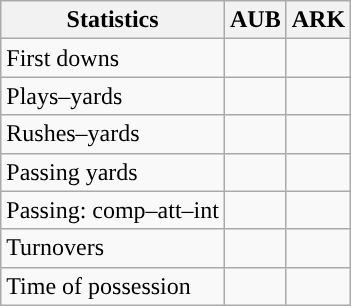<table class="wikitable" style="float:left">
<tr>
<th>Statistics</th>
<th>AUB</th>
<th>ARK</th>
</tr>
<tr>
<td>First downs</td>
<td></td>
<td></td>
</tr>
<tr>
<td>Plays–yards</td>
<td></td>
<td></td>
</tr>
<tr>
<td>Rushes–yards</td>
<td></td>
<td></td>
</tr>
<tr>
<td>Passing yards</td>
<td></td>
<td></td>
</tr>
<tr>
<td>Passing: comp–att–int</td>
<td></td>
<td></td>
</tr>
<tr>
<td>Turnovers</td>
<td></td>
<td></td>
</tr>
<tr>
<td>Time of possession</td>
<td></td>
<td></td>
</tr>
</table>
